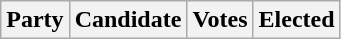<table class="wikitable">
<tr>
<th colspan="2">Party</th>
<th>Candidate</th>
<th>Votes</th>
<th>Elected<br>








</th>
</tr>
</table>
